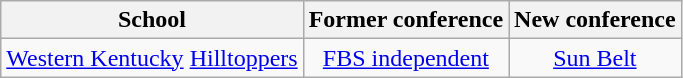<table class="wikitable sortable">
<tr>
<th>School</th>
<th>Former conference</th>
<th>New conference</th>
</tr>
<tr style="text-align:center;">
<td><a href='#'>Western Kentucky</a> <a href='#'>Hilltoppers</a></td>
<td><a href='#'>FBS independent</a></td>
<td><a href='#'>Sun Belt</a></td>
</tr>
</table>
